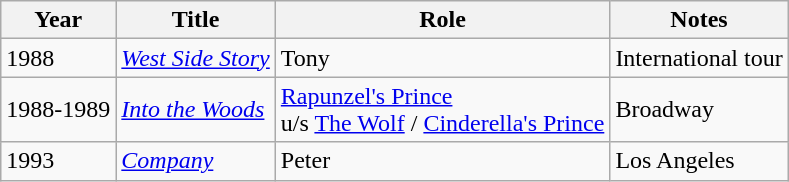<table class="wikitable sortable" style="font-size:100%;">
<tr>
<th>Year</th>
<th>Title</th>
<th>Role</th>
<th class="unsortable">Notes</th>
</tr>
<tr>
<td>1988</td>
<td><em><a href='#'>West Side Story</a></em></td>
<td>Tony</td>
<td>International tour</td>
</tr>
<tr>
<td>1988-1989</td>
<td><em><a href='#'>Into the Woods</a></em></td>
<td><a href='#'>Rapunzel's Prince</a><br>u/s <a href='#'>The Wolf</a> / <a href='#'>Cinderella's Prince</a></td>
<td>Broadway</td>
</tr>
<tr>
<td>1993</td>
<td><em><a href='#'>Company</a></em></td>
<td>Peter</td>
<td>Los Angeles</td>
</tr>
</table>
